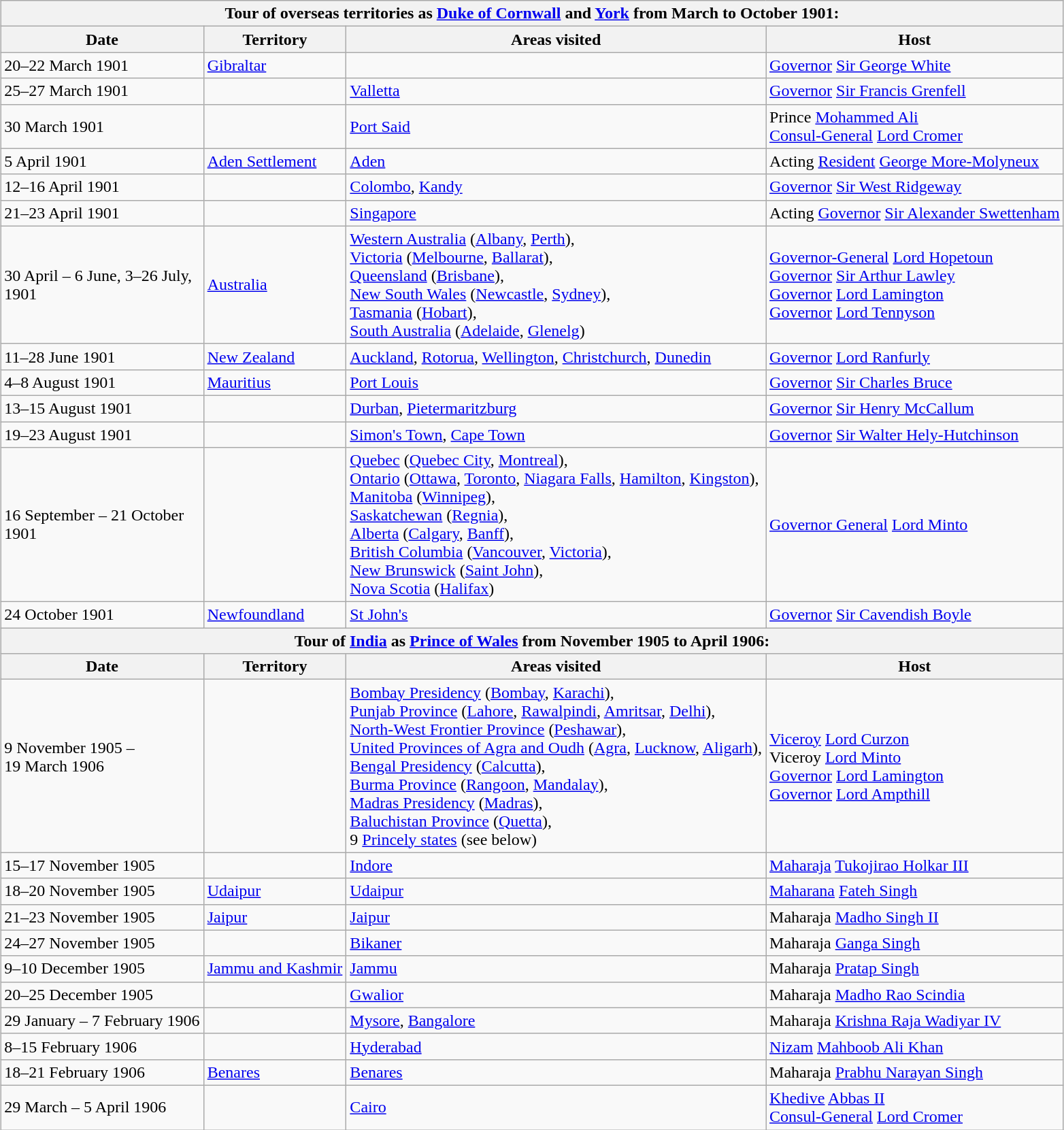<table class="wikitable sortable" border="1" style="margin: 1em auto 1em auto">
<tr>
<th colspan=4>Tour of overseas territories as <a href='#'>Duke of Cornwall</a> and <a href='#'>York</a> from March to October 1901:</th>
</tr>
<tr>
<th class="unsortable">Date</th>
<th>Territory</th>
<th>Areas visited</th>
<th class="unsortable">Host</th>
</tr>
<tr>
<td nowrap>20–22 March 1901</td>
<td> <a href='#'>Gibraltar</a></td>
<td></td>
<td><a href='#'>Governor</a> <a href='#'>Sir George White</a></td>
</tr>
<tr>
<td nowrap>25–27 March 1901</td>
<td></td>
<td><a href='#'>Valletta</a></td>
<td><a href='#'>Governor</a> <a href='#'>Sir Francis Grenfell</a></td>
</tr>
<tr>
<td nowrap>30 March 1901</td>
<td></td>
<td><a href='#'>Port Said</a></td>
<td>Prince <a href='#'>Mohammed Ali</a><br><a href='#'>Consul-General</a> <a href='#'>Lord Cromer</a></td>
</tr>
<tr>
<td nowrap>5 April 1901</td>
<td> <a href='#'>Aden Settlement</a></td>
<td><a href='#'>Aden</a></td>
<td>Acting <a href='#'>Resident</a> <a href='#'>George More-Molyneux</a></td>
</tr>
<tr>
<td nowrap>12–16 April 1901</td>
<td></td>
<td><a href='#'>Colombo</a>, <a href='#'>Kandy</a></td>
<td><a href='#'>Governor</a> <a href='#'>Sir West Ridgeway</a></td>
</tr>
<tr>
<td nowrap>21–23 April 1901</td>
<td></td>
<td><a href='#'>Singapore</a></td>
<td>Acting <a href='#'>Governor</a> <a href='#'>Sir Alexander Swettenham</a></td>
</tr>
<tr>
<td nowrap>30 April – 6 June, 3–26 July, <br>1901<br></td>
<td> <a href='#'>Australia</a></td>
<td><a href='#'>Western Australia</a> (<a href='#'>Albany</a>, <a href='#'>Perth</a>), <br><a href='#'>Victoria</a> (<a href='#'>Melbourne</a>, <a href='#'>Ballarat</a>), <br><a href='#'>Queensland</a> (<a href='#'>Brisbane</a>), <br><a href='#'>New South Wales</a> (<a href='#'>Newcastle</a>, <a href='#'>Sydney</a>), <br><a href='#'>Tasmania</a> (<a href='#'>Hobart</a>), <br><a href='#'>South Australia</a> (<a href='#'>Adelaide</a>, <a href='#'>Glenelg</a>)</td>
<td><a href='#'>Governor-General</a> <a href='#'>Lord Hopetoun</a><br><a href='#'>Governor</a> <a href='#'>Sir Arthur Lawley</a><br><a href='#'>Governor</a> <a href='#'>Lord Lamington</a><br><a href='#'>Governor</a> <a href='#'>Lord Tennyson</a></td>
</tr>
<tr>
<td nowrap>11–28 June 1901<br></td>
<td> <a href='#'>New Zealand</a></td>
<td><a href='#'>Auckland</a>, <a href='#'>Rotorua</a>, <a href='#'>Wellington</a>, <a href='#'>Christchurch</a>, <a href='#'>Dunedin</a></td>
<td><a href='#'>Governor</a> <a href='#'>Lord Ranfurly</a></td>
</tr>
<tr>
<td nowrap>4–8 August 1901</td>
<td> <a href='#'>Mauritius</a></td>
<td><a href='#'>Port Louis</a></td>
<td><a href='#'>Governor</a> <a href='#'>Sir Charles Bruce</a></td>
</tr>
<tr>
<td nowrap>13–15 August 1901</td>
<td></td>
<td><a href='#'>Durban</a>, <a href='#'>Pietermaritzburg</a></td>
<td><a href='#'>Governor</a> <a href='#'>Sir Henry McCallum</a></td>
</tr>
<tr>
<td nowrap>19–23 August 1901</td>
<td></td>
<td><a href='#'>Simon's Town</a>, <a href='#'>Cape Town</a></td>
<td><a href='#'>Governor</a> <a href='#'>Sir Walter Hely-Hutchinson</a></td>
</tr>
<tr>
<td nowrap>16 September – 21 October <br>1901<br></td>
<td></td>
<td><a href='#'>Quebec</a> (<a href='#'>Quebec City</a>, <a href='#'>Montreal</a>), <br><a href='#'>Ontario</a> (<a href='#'>Ottawa</a>, <a href='#'>Toronto</a>, <a href='#'>Niagara Falls</a>, <a href='#'>Hamilton</a>, <a href='#'>Kingston</a>), <br><a href='#'>Manitoba</a> (<a href='#'>Winnipeg</a>), <br><a href='#'>Saskatchewan</a> (<a href='#'>Regnia</a>), <br><a href='#'>Alberta</a> (<a href='#'>Calgary</a>, <a href='#'>Banff</a>), <br><a href='#'>British Columbia</a> (<a href='#'>Vancouver</a>, <a href='#'>Victoria</a>), <br><a href='#'>New Brunswick</a> (<a href='#'>Saint John</a>), <br><a href='#'>Nova Scotia</a> (<a href='#'>Halifax</a>)</td>
<td><a href='#'>Governor General</a> <a href='#'>Lord Minto</a></td>
</tr>
<tr>
<td nowrap>24 October 1901</td>
<td> <a href='#'>Newfoundland</a></td>
<td><a href='#'>St John's</a></td>
<td><a href='#'>Governor</a> <a href='#'>Sir Cavendish Boyle</a></td>
</tr>
<tr>
<th colspan=4>Tour of <a href='#'>India</a> as <a href='#'>Prince of Wales</a> from November 1905 to April 1906:</th>
</tr>
<tr>
<th class="unsortable">Date</th>
<th>Territory</th>
<th>Areas visited</th>
<th class="unsortable">Host</th>
</tr>
<tr>
<td nowrap>9 November 1905 – <br>19 March 1906<br><br></td>
<td></td>
<td><a href='#'>Bombay Presidency</a> (<a href='#'>Bombay</a>, <a href='#'>Karachi</a>), <br><a href='#'>Punjab Province</a> (<a href='#'>Lahore</a>, <a href='#'>Rawalpindi</a>, <a href='#'>Amritsar</a>, <a href='#'>Delhi</a>), <br><a href='#'>North-West Frontier Province</a> (<a href='#'>Peshawar</a>), <br><a href='#'>United Provinces of Agra and Oudh</a> (<a href='#'>Agra</a>, <a href='#'>Lucknow</a>, <a href='#'>Aligarh</a>), <br><a href='#'>Bengal Presidency</a> (<a href='#'>Calcutta</a>), <br><a href='#'>Burma Province</a> (<a href='#'>Rangoon</a>, <a href='#'>Mandalay</a>), <br><a href='#'>Madras Presidency</a> (<a href='#'>Madras</a>), <br><a href='#'>Baluchistan Province</a> (<a href='#'>Quetta</a>), <br>9 <a href='#'>Princely states</a> (see below)</td>
<td><a href='#'>Viceroy</a> <a href='#'>Lord Curzon</a><br>Viceroy <a href='#'>Lord Minto</a><br><a href='#'>Governor</a> <a href='#'>Lord Lamington</a><br><a href='#'>Governor</a> <a href='#'>Lord Ampthill</a></td>
</tr>
<tr>
<td nowrap>15–17 November 1905</td>
<td></td>
<td><a href='#'>Indore</a></td>
<td><a href='#'>Maharaja</a> <a href='#'>Tukojirao Holkar III</a></td>
</tr>
<tr>
<td nowrap>18–20 November 1905</td>
<td> <a href='#'>Udaipur</a></td>
<td><a href='#'>Udaipur</a></td>
<td><a href='#'>Maharana</a> <a href='#'>Fateh Singh</a></td>
</tr>
<tr>
<td nowrap>21–23 November 1905</td>
<td> <a href='#'>Jaipur</a></td>
<td><a href='#'>Jaipur</a></td>
<td>Maharaja <a href='#'>Madho Singh II</a></td>
</tr>
<tr>
<td nowrap>24–27 November 1905</td>
<td></td>
<td><a href='#'>Bikaner</a></td>
<td>Maharaja <a href='#'>Ganga Singh</a></td>
</tr>
<tr>
<td nowrap>9–10 December 1905</td>
<td> <a href='#'>Jammu and Kashmir</a></td>
<td><a href='#'>Jammu</a></td>
<td>Maharaja <a href='#'>Pratap Singh</a></td>
</tr>
<tr>
<td nowrap>20–25 December 1905</td>
<td></td>
<td><a href='#'>Gwalior</a></td>
<td>Maharaja <a href='#'>Madho Rao Scindia</a></td>
</tr>
<tr>
<td nowrap>29 January – 7 February 1906<br></td>
<td></td>
<td><a href='#'>Mysore</a>, <a href='#'>Bangalore</a></td>
<td>Maharaja <a href='#'>Krishna Raja Wadiyar IV</a></td>
</tr>
<tr>
<td nowrap>8–15 February 1906</td>
<td></td>
<td><a href='#'>Hyderabad</a></td>
<td><a href='#'>Nizam</a> <a href='#'>Mahboob Ali Khan</a></td>
</tr>
<tr>
<td nowrap>18–21 February 1906</td>
<td> <a href='#'>Benares</a></td>
<td><a href='#'>Benares</a></td>
<td>Maharaja <a href='#'>Prabhu Narayan Singh</a></td>
</tr>
<tr>
<td nowrap>29 March – 5 April 1906<br></td>
<td></td>
<td><a href='#'>Cairo</a></td>
<td><a href='#'>Khedive</a> <a href='#'>Abbas II</a><br><a href='#'>Consul-General</a> <a href='#'>Lord Cromer</a></td>
</tr>
</table>
